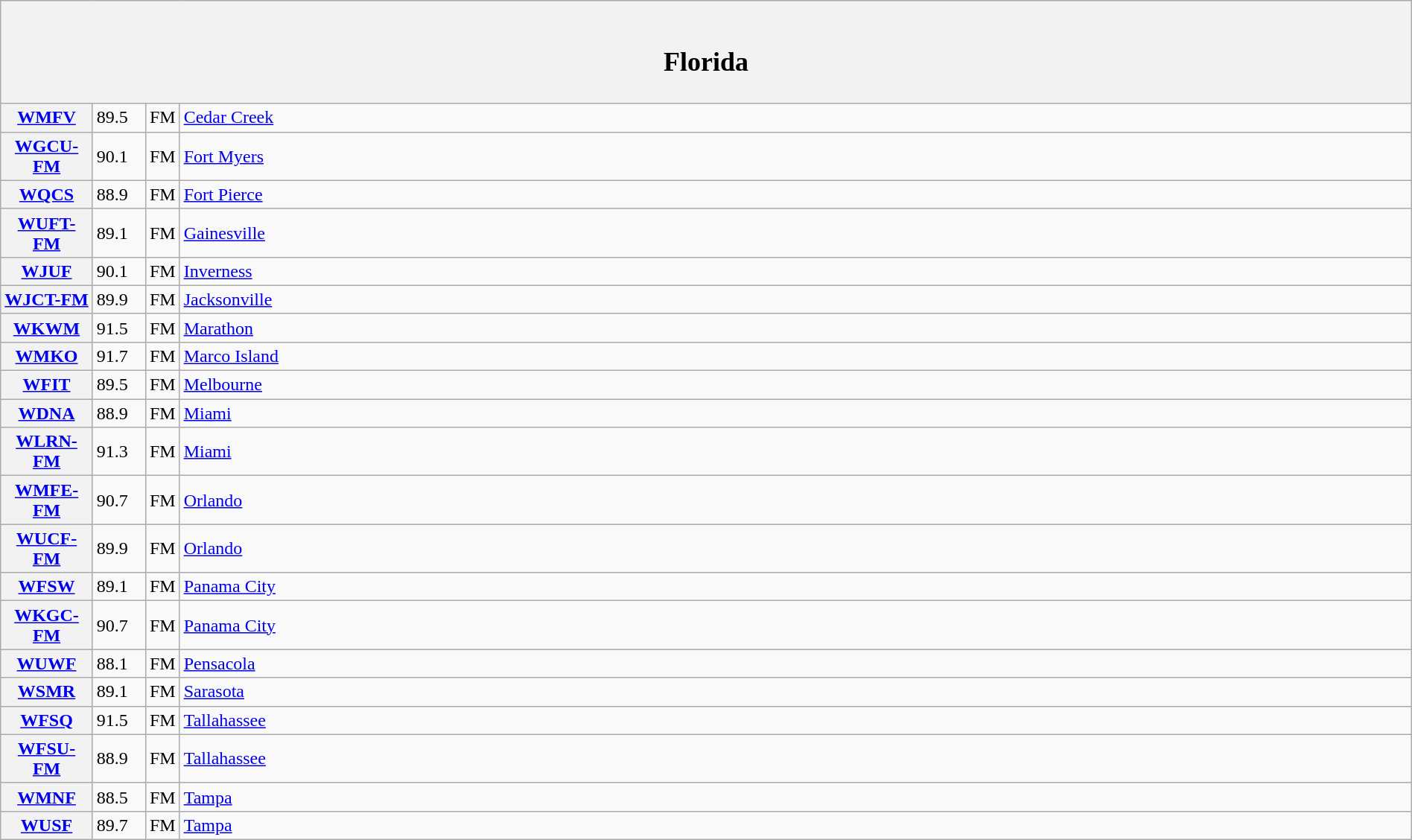<table class="wikitable mw-collapsible" style="width:100%">
<tr>
<th scope="col" colspan="4"><br><h2>Florida</h2></th>
</tr>
<tr>
<th scope="row" style="width: 75px;"><a href='#'>WMFV</a></th>
<td style="width: 40px;">89.5</td>
<td style="width: 21px;">FM</td>
<td><a href='#'>Cedar Creek</a></td>
</tr>
<tr>
<th scope="row"><a href='#'>WGCU-FM</a></th>
<td>90.1</td>
<td>FM</td>
<td><a href='#'>Fort Myers</a></td>
</tr>
<tr>
<th scope="row"><a href='#'>WQCS</a></th>
<td>88.9</td>
<td>FM</td>
<td><a href='#'>Fort Pierce</a></td>
</tr>
<tr>
<th scope="row"><a href='#'>WUFT-FM</a></th>
<td>89.1</td>
<td>FM</td>
<td><a href='#'>Gainesville</a></td>
</tr>
<tr>
<th scope="row"><a href='#'>WJUF</a></th>
<td>90.1</td>
<td>FM</td>
<td><a href='#'>Inverness</a></td>
</tr>
<tr>
<th scope="row"><a href='#'>WJCT-FM</a></th>
<td>89.9</td>
<td>FM</td>
<td><a href='#'>Jacksonville</a></td>
</tr>
<tr>
<th scope="row"><a href='#'>WKWM</a></th>
<td>91.5</td>
<td>FM</td>
<td><a href='#'>Marathon</a></td>
</tr>
<tr>
<th scope="row"><a href='#'>WMKO</a></th>
<td>91.7</td>
<td>FM</td>
<td><a href='#'>Marco Island</a></td>
</tr>
<tr>
<th scope="row"><a href='#'>WFIT</a></th>
<td>89.5</td>
<td>FM</td>
<td><a href='#'>Melbourne</a></td>
</tr>
<tr>
<th scope="row"><a href='#'>WDNA</a></th>
<td>88.9</td>
<td>FM</td>
<td><a href='#'>Miami</a></td>
</tr>
<tr>
<th scope="row"><a href='#'>WLRN-FM</a></th>
<td>91.3</td>
<td>FM</td>
<td><a href='#'>Miami</a></td>
</tr>
<tr>
<th scope="row"><a href='#'>WMFE-FM</a></th>
<td>90.7</td>
<td>FM</td>
<td><a href='#'>Orlando</a></td>
</tr>
<tr>
<th scope="row"><a href='#'>WUCF-FM</a></th>
<td>89.9</td>
<td>FM</td>
<td><a href='#'>Orlando</a></td>
</tr>
<tr>
<th scope="row"><a href='#'>WFSW</a></th>
<td>89.1</td>
<td>FM</td>
<td><a href='#'>Panama City</a></td>
</tr>
<tr>
<th scope="row"><a href='#'>WKGC-FM</a></th>
<td>90.7</td>
<td>FM</td>
<td><a href='#'>Panama City</a></td>
</tr>
<tr>
<th scope="row"><a href='#'>WUWF</a></th>
<td>88.1</td>
<td>FM</td>
<td><a href='#'>Pensacola</a></td>
</tr>
<tr>
<th scope="row"><a href='#'>WSMR</a></th>
<td>89.1</td>
<td>FM</td>
<td><a href='#'>Sarasota</a></td>
</tr>
<tr>
<th scope="row"><a href='#'>WFSQ</a></th>
<td>91.5</td>
<td>FM</td>
<td><a href='#'>Tallahassee</a></td>
</tr>
<tr>
<th scope="row"><a href='#'>WFSU-FM</a></th>
<td>88.9</td>
<td>FM</td>
<td><a href='#'>Tallahassee</a></td>
</tr>
<tr>
<th scope="row"><a href='#'>WMNF</a></th>
<td>88.5</td>
<td>FM</td>
<td><a href='#'>Tampa</a></td>
</tr>
<tr>
<th scope="row"><a href='#'>WUSF</a></th>
<td>89.7</td>
<td>FM</td>
<td><a href='#'>Tampa</a></td>
</tr>
</table>
